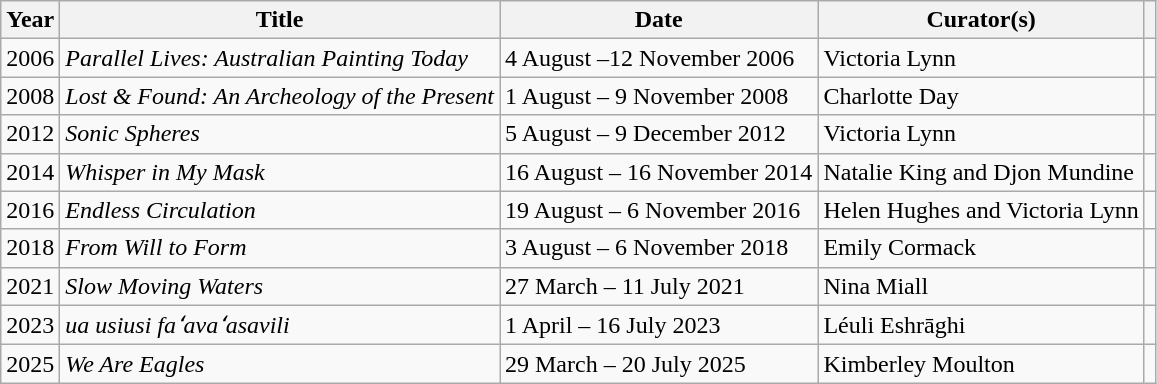<table class="wikitable">
<tr>
<th>Year</th>
<th>Title</th>
<th>Date</th>
<th>Curator(s)</th>
<th></th>
</tr>
<tr>
<td>2006</td>
<td><em>Parallel Lives: Australian Painting Today</em></td>
<td>4 August –12 November 2006</td>
<td>Victoria Lynn</td>
<td></td>
</tr>
<tr>
<td>2008</td>
<td><em>Lost & Found: An Archeology of the Present</em></td>
<td>1 August – 9 November 2008</td>
<td>Charlotte Day</td>
<td></td>
</tr>
<tr>
<td>2012</td>
<td><em>Sonic Spheres</em></td>
<td>5 August – 9 December 2012</td>
<td>Victoria Lynn</td>
<td></td>
</tr>
<tr>
<td>2014</td>
<td><em>Whisper in My Mask</em></td>
<td>16 August – 16 November 2014</td>
<td>Natalie King and Djon Mundine</td>
<td></td>
</tr>
<tr>
<td>2016</td>
<td><em>Endless Circulation</em></td>
<td>19 August – 6 November 2016</td>
<td>Helen Hughes and Victoria Lynn</td>
<td></td>
</tr>
<tr>
<td>2018</td>
<td><em>From Will to Form</em></td>
<td>3 August – 6 November 2018</td>
<td>Emily Cormack</td>
<td></td>
</tr>
<tr>
<td>2021</td>
<td><em>Slow Moving Waters</em></td>
<td>27 March – 11 July 2021</td>
<td>Nina Miall</td>
<td></td>
</tr>
<tr>
<td>2023</td>
<td><em>ua usiusi faʻavaʻasavili</em></td>
<td>1 April – 16 July 2023</td>
<td>Léuli Eshrāghi</td>
<td></td>
</tr>
<tr>
<td>2025</td>
<td><em>We Are Eagles</em></td>
<td>29 March – 20 July 2025</td>
<td>Kimberley Moulton</td>
<td></td>
</tr>
</table>
